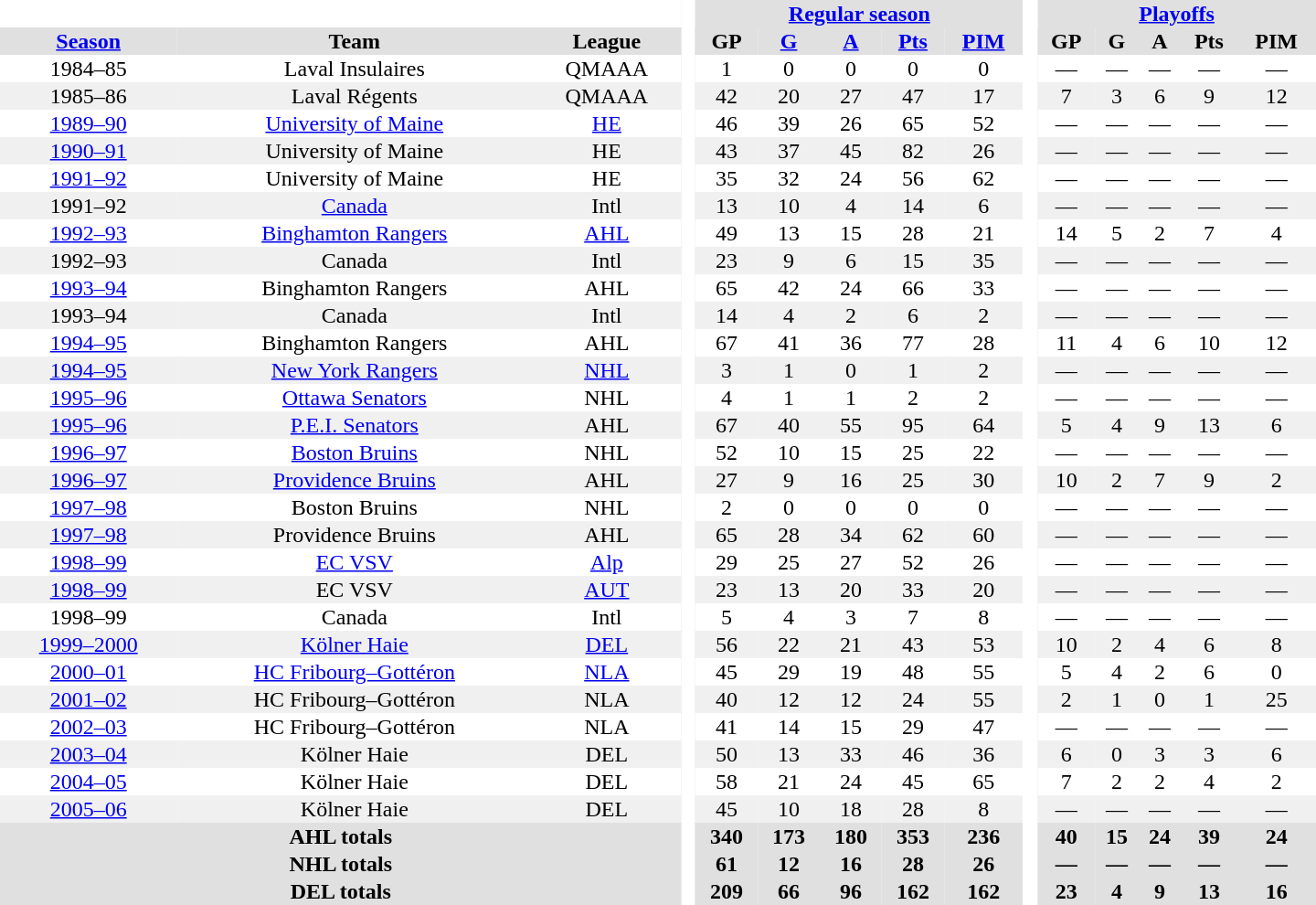<table border="0" cellpadding="1" cellspacing="0" style="text-align:center; width:60em">
<tr bgcolor="#e0e0e0">
<th colspan="3" bgcolor="#ffffff"> </th>
<th rowspan="99" bgcolor="#ffffff"> </th>
<th colspan="5"><a href='#'>Regular season</a></th>
<th rowspan="99" bgcolor="#ffffff"> </th>
<th colspan="5"><a href='#'>Playoffs</a></th>
</tr>
<tr bgcolor="#e0e0e0">
<th><a href='#'>Season</a></th>
<th>Team</th>
<th>League</th>
<th>GP</th>
<th><a href='#'>G</a></th>
<th><a href='#'>A</a></th>
<th><a href='#'>Pts</a></th>
<th><a href='#'>PIM</a></th>
<th>GP</th>
<th>G</th>
<th>A</th>
<th>Pts</th>
<th>PIM</th>
</tr>
<tr>
<td>1984–85</td>
<td>Laval Insulaires</td>
<td>QMAAA</td>
<td>1</td>
<td>0</td>
<td>0</td>
<td>0</td>
<td>0</td>
<td>—</td>
<td>—</td>
<td>—</td>
<td>—</td>
<td>—</td>
</tr>
<tr bgcolor="#f0f0f0">
<td>1985–86</td>
<td>Laval Régents</td>
<td>QMAAA</td>
<td>42</td>
<td>20</td>
<td>27</td>
<td>47</td>
<td>17</td>
<td>7</td>
<td>3</td>
<td>6</td>
<td>9</td>
<td>12</td>
</tr>
<tr>
<td><a href='#'>1989–90</a></td>
<td><a href='#'>University of Maine</a></td>
<td><a href='#'>HE</a></td>
<td>46</td>
<td>39</td>
<td>26</td>
<td>65</td>
<td>52</td>
<td>—</td>
<td>—</td>
<td>—</td>
<td>—</td>
<td>—</td>
</tr>
<tr bgcolor="#f0f0f0">
<td><a href='#'>1990–91</a></td>
<td>University of Maine</td>
<td>HE</td>
<td>43</td>
<td>37</td>
<td>45</td>
<td>82</td>
<td>26</td>
<td>—</td>
<td>—</td>
<td>—</td>
<td>—</td>
<td>—</td>
</tr>
<tr>
<td><a href='#'>1991–92</a></td>
<td>University of Maine</td>
<td>HE</td>
<td>35</td>
<td>32</td>
<td>24</td>
<td>56</td>
<td>62</td>
<td>—</td>
<td>—</td>
<td>—</td>
<td>—</td>
<td>—</td>
</tr>
<tr bgcolor="#f0f0f0">
<td>1991–92</td>
<td><a href='#'>Canada</a></td>
<td>Intl</td>
<td>13</td>
<td>10</td>
<td>4</td>
<td>14</td>
<td>6</td>
<td>—</td>
<td>—</td>
<td>—</td>
<td>—</td>
<td>—</td>
</tr>
<tr>
<td><a href='#'>1992–93</a></td>
<td><a href='#'>Binghamton Rangers</a></td>
<td><a href='#'>AHL</a></td>
<td>49</td>
<td>13</td>
<td>15</td>
<td>28</td>
<td>21</td>
<td>14</td>
<td>5</td>
<td>2</td>
<td>7</td>
<td>4</td>
</tr>
<tr bgcolor="#f0f0f0">
<td>1992–93</td>
<td>Canada</td>
<td>Intl</td>
<td>23</td>
<td>9</td>
<td>6</td>
<td>15</td>
<td>35</td>
<td>—</td>
<td>—</td>
<td>—</td>
<td>—</td>
<td>—</td>
</tr>
<tr>
<td><a href='#'>1993–94</a></td>
<td>Binghamton Rangers</td>
<td>AHL</td>
<td>65</td>
<td>42</td>
<td>24</td>
<td>66</td>
<td>33</td>
<td>—</td>
<td>—</td>
<td>—</td>
<td>—</td>
<td>—</td>
</tr>
<tr bgcolor="#f0f0f0">
<td>1993–94</td>
<td>Canada</td>
<td>Intl</td>
<td>14</td>
<td>4</td>
<td>2</td>
<td>6</td>
<td>2</td>
<td>—</td>
<td>—</td>
<td>—</td>
<td>—</td>
<td>—</td>
</tr>
<tr>
<td><a href='#'>1994–95</a></td>
<td>Binghamton Rangers</td>
<td>AHL</td>
<td>67</td>
<td>41</td>
<td>36</td>
<td>77</td>
<td>28</td>
<td>11</td>
<td>4</td>
<td>6</td>
<td>10</td>
<td>12</td>
</tr>
<tr bgcolor="#f0f0f0">
<td><a href='#'>1994–95</a></td>
<td><a href='#'>New York Rangers</a></td>
<td><a href='#'>NHL</a></td>
<td>3</td>
<td>1</td>
<td>0</td>
<td>1</td>
<td>2</td>
<td>—</td>
<td>—</td>
<td>—</td>
<td>—</td>
<td>—</td>
</tr>
<tr>
<td><a href='#'>1995–96</a></td>
<td><a href='#'>Ottawa Senators</a></td>
<td>NHL</td>
<td>4</td>
<td>1</td>
<td>1</td>
<td>2</td>
<td>2</td>
<td>—</td>
<td>—</td>
<td>—</td>
<td>—</td>
<td>—</td>
</tr>
<tr bgcolor="#f0f0f0">
<td><a href='#'>1995–96</a></td>
<td><a href='#'>P.E.I. Senators</a></td>
<td>AHL</td>
<td>67</td>
<td>40</td>
<td>55</td>
<td>95</td>
<td>64</td>
<td>5</td>
<td>4</td>
<td>9</td>
<td>13</td>
<td>6</td>
</tr>
<tr>
<td><a href='#'>1996–97</a></td>
<td><a href='#'>Boston Bruins</a></td>
<td>NHL</td>
<td>52</td>
<td>10</td>
<td>15</td>
<td>25</td>
<td>22</td>
<td>—</td>
<td>—</td>
<td>—</td>
<td>—</td>
<td>—</td>
</tr>
<tr bgcolor="#f0f0f0">
<td><a href='#'>1996–97</a></td>
<td><a href='#'>Providence Bruins</a></td>
<td>AHL</td>
<td>27</td>
<td>9</td>
<td>16</td>
<td>25</td>
<td>30</td>
<td>10</td>
<td>2</td>
<td>7</td>
<td>9</td>
<td>2</td>
</tr>
<tr>
<td><a href='#'>1997–98</a></td>
<td>Boston Bruins</td>
<td>NHL</td>
<td>2</td>
<td>0</td>
<td>0</td>
<td>0</td>
<td>0</td>
<td>—</td>
<td>—</td>
<td>—</td>
<td>—</td>
<td>—</td>
</tr>
<tr bgcolor="#f0f0f0">
<td><a href='#'>1997–98</a></td>
<td>Providence Bruins</td>
<td>AHL</td>
<td>65</td>
<td>28</td>
<td>34</td>
<td>62</td>
<td>60</td>
<td>—</td>
<td>—</td>
<td>—</td>
<td>—</td>
<td>—</td>
</tr>
<tr>
<td><a href='#'>1998–99</a></td>
<td><a href='#'>EC VSV</a></td>
<td><a href='#'>Alp</a></td>
<td>29</td>
<td>25</td>
<td>27</td>
<td>52</td>
<td>26</td>
<td>—</td>
<td>—</td>
<td>—</td>
<td>—</td>
<td>—</td>
</tr>
<tr bgcolor="#f0f0f0">
<td><a href='#'>1998–99</a></td>
<td>EC VSV</td>
<td><a href='#'>AUT</a></td>
<td>23</td>
<td>13</td>
<td>20</td>
<td>33</td>
<td>20</td>
<td>—</td>
<td>—</td>
<td>—</td>
<td>—</td>
<td>—</td>
</tr>
<tr>
<td>1998–99</td>
<td>Canada</td>
<td>Intl</td>
<td>5</td>
<td>4</td>
<td>3</td>
<td>7</td>
<td>8</td>
<td>—</td>
<td>—</td>
<td>—</td>
<td>—</td>
<td>—</td>
</tr>
<tr bgcolor="#f0f0f0">
<td><a href='#'>1999–2000</a></td>
<td><a href='#'>Kölner Haie</a></td>
<td><a href='#'>DEL</a></td>
<td>56</td>
<td>22</td>
<td>21</td>
<td>43</td>
<td>53</td>
<td>10</td>
<td>2</td>
<td>4</td>
<td>6</td>
<td>8</td>
</tr>
<tr>
<td><a href='#'>2000–01</a></td>
<td><a href='#'>HC Fribourg–Gottéron</a></td>
<td><a href='#'>NLA</a></td>
<td>45</td>
<td>29</td>
<td>19</td>
<td>48</td>
<td>55</td>
<td>5</td>
<td>4</td>
<td>2</td>
<td>6</td>
<td>0</td>
</tr>
<tr bgcolor="#f0f0f0">
<td><a href='#'>2001–02</a></td>
<td>HC Fribourg–Gottéron</td>
<td>NLA</td>
<td>40</td>
<td>12</td>
<td>12</td>
<td>24</td>
<td>55</td>
<td>2</td>
<td>1</td>
<td>0</td>
<td>1</td>
<td>25</td>
</tr>
<tr>
<td><a href='#'>2002–03</a></td>
<td>HC Fribourg–Gottéron</td>
<td>NLA</td>
<td>41</td>
<td>14</td>
<td>15</td>
<td>29</td>
<td>47</td>
<td>—</td>
<td>—</td>
<td>—</td>
<td>—</td>
<td>—</td>
</tr>
<tr bgcolor="#f0f0f0">
<td><a href='#'>2003–04</a></td>
<td>Kölner Haie</td>
<td>DEL</td>
<td>50</td>
<td>13</td>
<td>33</td>
<td>46</td>
<td>36</td>
<td>6</td>
<td>0</td>
<td>3</td>
<td>3</td>
<td>6</td>
</tr>
<tr>
<td><a href='#'>2004–05</a></td>
<td>Kölner Haie</td>
<td>DEL</td>
<td>58</td>
<td>21</td>
<td>24</td>
<td>45</td>
<td>65</td>
<td>7</td>
<td>2</td>
<td>2</td>
<td>4</td>
<td>2</td>
</tr>
<tr bgcolor="#f0f0f0">
<td><a href='#'>2005–06</a></td>
<td>Kölner Haie</td>
<td>DEL</td>
<td>45</td>
<td>10</td>
<td>18</td>
<td>28</td>
<td>8</td>
<td>—</td>
<td>—</td>
<td>—</td>
<td>—</td>
<td>—</td>
</tr>
<tr bgcolor="#e0e0e0">
<th colspan="3">AHL totals</th>
<th>340</th>
<th>173</th>
<th>180</th>
<th>353</th>
<th>236</th>
<th>40</th>
<th>15</th>
<th>24</th>
<th>39</th>
<th>24</th>
</tr>
<tr bgcolor="#e0e0e0">
<th colspan="3">NHL totals</th>
<th>61</th>
<th>12</th>
<th>16</th>
<th>28</th>
<th>26</th>
<th>—</th>
<th>—</th>
<th>—</th>
<th>—</th>
<th>—</th>
</tr>
<tr bgcolor="#e0e0e0">
<th colspan="3">DEL totals</th>
<th>209</th>
<th>66</th>
<th>96</th>
<th>162</th>
<th>162</th>
<th>23</th>
<th>4</th>
<th>9</th>
<th>13</th>
<th>16</th>
</tr>
</table>
